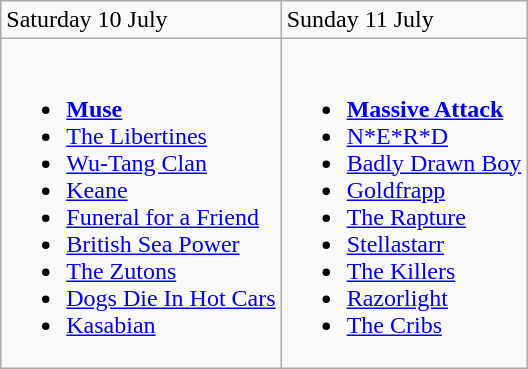<table class="wikitable">
<tr>
<td>Saturday 10 July</td>
<td>Sunday 11 July</td>
</tr>
<tr valign="top">
<td><br><ul><li><strong><a href='#'>Muse</a></strong></li><li><a href='#'>The Libertines</a></li><li><a href='#'>Wu-Tang Clan</a></li><li><a href='#'>Keane</a></li><li><a href='#'>Funeral for a Friend</a></li><li><a href='#'>British Sea Power</a></li><li><a href='#'>The Zutons</a></li><li><a href='#'>Dogs Die In Hot Cars</a></li><li><a href='#'>Kasabian</a></li></ul></td>
<td><br><ul><li><strong><a href='#'>Massive Attack</a></strong></li><li><a href='#'>N*E*R*D</a></li><li><a href='#'>Badly Drawn Boy</a></li><li><a href='#'>Goldfrapp</a></li><li><a href='#'>The Rapture</a></li><li><a href='#'>Stellastarr</a></li><li><a href='#'>The Killers</a></li><li><a href='#'>Razorlight</a></li><li><a href='#'>The Cribs</a></li></ul></td>
</tr>
</table>
